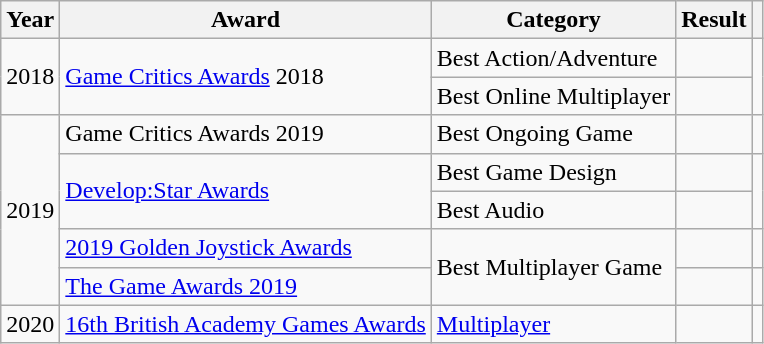<table class="wikitable sortable">
<tr>
<th>Year</th>
<th>Award</th>
<th>Category</th>
<th>Result</th>
<th></th>
</tr>
<tr>
<td style="text-align:center;" rowspan="2">2018</td>
<td rowspan="2"><a href='#'>Game Critics Awards</a> 2018</td>
<td>Best Action/Adventure</td>
<td></td>
<td rowspan="2" style="text-align:center;"></td>
</tr>
<tr>
<td>Best Online Multiplayer</td>
<td></td>
</tr>
<tr>
<td style="text-align:center;" rowspan="5">2019</td>
<td>Game Critics Awards 2019</td>
<td>Best Ongoing Game</td>
<td></td>
<td style="text-align:center;"></td>
</tr>
<tr>
<td rowspan="2"><a href='#'>Develop:Star Awards</a></td>
<td>Best Game Design</td>
<td></td>
<td rowspan="2" style="text-align:center;"></td>
</tr>
<tr>
<td>Best Audio</td>
<td></td>
</tr>
<tr>
<td><a href='#'>2019 Golden Joystick Awards</a></td>
<td rowspan="2">Best Multiplayer Game</td>
<td></td>
<td style="text-align:center;"></td>
</tr>
<tr>
<td><a href='#'>The Game Awards 2019</a></td>
<td></td>
<td style="text-align:center;"></td>
</tr>
<tr>
<td style="text-align:center;" rowspan="1">2020</td>
<td><a href='#'>16th British Academy Games Awards</a></td>
<td><a href='#'>Multiplayer</a></td>
<td></td>
<td style="text-align:center;"></td>
</tr>
</table>
